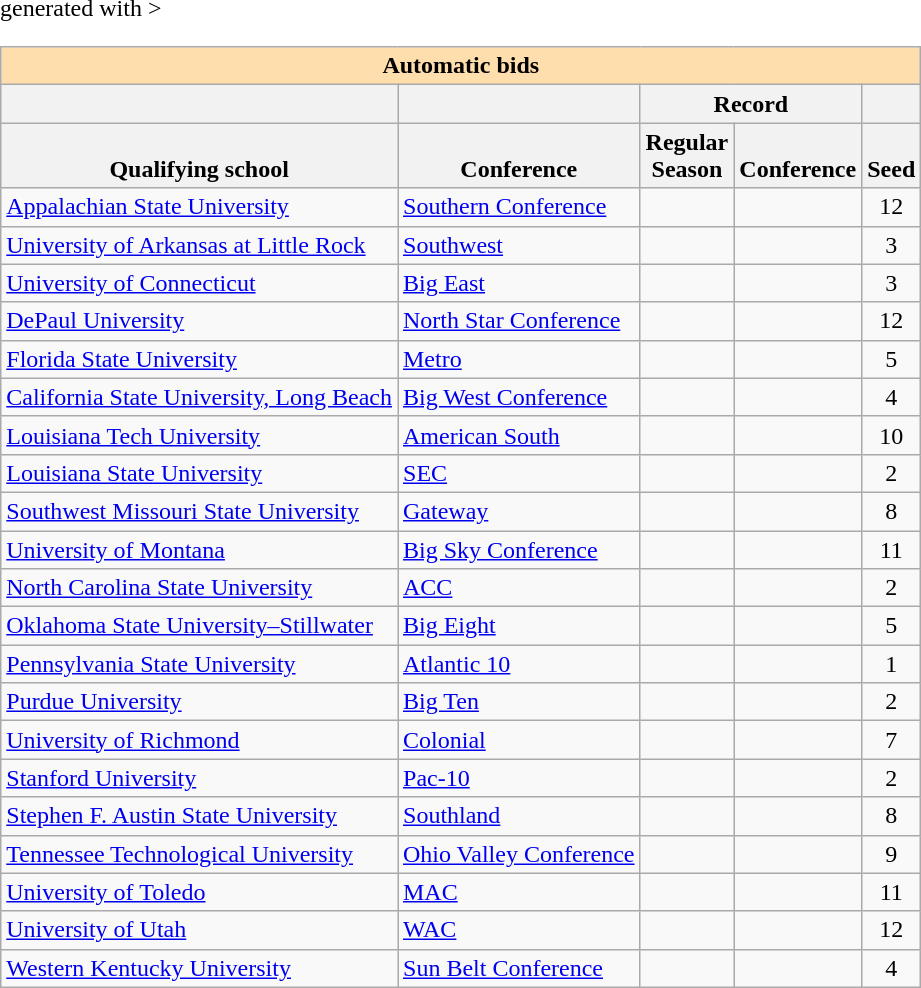<table class="wikitable sortable" <hiddentext>generated with   >
<tr>
<th style="background-color:#FFdead;font-weight:bold"   align="center" valign="bottom"  width="171" colspan="5" height="13">Automatic  bids</th>
</tr>
<tr>
<th height="13"    valign="bottom"> </th>
<th valign="bottom"> </th>
<th style="font-weight:bold"   colspan="2" align="center"  valign="bottom">Record</th>
<th valign="bottom"> </th>
</tr>
<tr style="font-weight:bold"   valign="bottom">
<th height="13">Qualifying school</th>
<th>Conference</th>
<th>Regular<br> Season</th>
<th>Conference</th>
<th>Seed</th>
</tr>
<tr>
<td height="13"  valign="bottom"><a href='#'>Appalachian State University</a></td>
<td valign="bottom"><a href='#'>Southern Conference</a></td>
<td align="center"  valign="bottom"></td>
<td align="center"  valign="bottom"></td>
<td align="center"  valign="bottom">12</td>
</tr>
<tr>
<td height="13"  valign="bottom"><a href='#'>University of Arkansas at Little Rock</a></td>
<td valign="bottom"><a href='#'>Southwest</a></td>
<td align="center"  valign="bottom"></td>
<td align="center"  valign="bottom"></td>
<td align="center"  valign="bottom">3</td>
</tr>
<tr>
<td height="13"  valign="bottom"><a href='#'>University of Connecticut</a></td>
<td valign="bottom"><a href='#'>Big East</a></td>
<td align="center"  valign="bottom"></td>
<td align="center"  valign="bottom"></td>
<td align="center"  valign="bottom">3</td>
</tr>
<tr>
<td height="13"  valign="bottom"><a href='#'>DePaul University</a></td>
<td valign="bottom"><a href='#'>North Star Conference</a></td>
<td align="center"  valign="bottom"></td>
<td align="center"  valign="bottom"></td>
<td align="center"  valign="bottom">12</td>
</tr>
<tr>
<td height="13"  valign="bottom"><a href='#'>Florida State University</a></td>
<td valign="bottom"><a href='#'>Metro</a></td>
<td align="center"  valign="bottom"></td>
<td align="center"  valign="bottom"></td>
<td align="center"  valign="bottom">5</td>
</tr>
<tr>
<td height="13"  valign="bottom"><a href='#'>California State University, Long Beach</a></td>
<td valign="bottom"><a href='#'>Big West Conference</a></td>
<td align="center"  valign="bottom"></td>
<td align="center"  valign="bottom"></td>
<td align="center"  valign="bottom">4</td>
</tr>
<tr>
<td height="13"  valign="bottom"><a href='#'>Louisiana Tech University</a></td>
<td valign="bottom"><a href='#'>American South</a></td>
<td align="center"  valign="bottom"></td>
<td align="center"  valign="bottom"></td>
<td align="center"  valign="bottom">10</td>
</tr>
<tr>
<td height="13"  valign="bottom"><a href='#'>Louisiana State University</a></td>
<td valign="bottom"><a href='#'>SEC</a></td>
<td align="center"  valign="bottom"></td>
<td align="center"  valign="bottom"></td>
<td align="center"  valign="bottom">2</td>
</tr>
<tr>
<td height="13"  valign="bottom"><a href='#'>Southwest Missouri State University</a></td>
<td valign="bottom"><a href='#'>Gateway</a></td>
<td align="center"  valign="bottom"></td>
<td align="center"  valign="bottom"></td>
<td align="center"  valign="bottom">8</td>
</tr>
<tr>
<td height="13"  valign="bottom"><a href='#'>University of Montana</a></td>
<td valign="bottom"><a href='#'>Big Sky Conference</a></td>
<td align="center"  valign="bottom"></td>
<td align="center"  valign="bottom"></td>
<td align="center"  valign="bottom">11</td>
</tr>
<tr>
<td height="13"  valign="bottom"><a href='#'>North Carolina State University</a></td>
<td valign="bottom"><a href='#'>ACC</a></td>
<td align="center"  valign="bottom"></td>
<td align="center"  valign="bottom"></td>
<td align="center"  valign="bottom">2</td>
</tr>
<tr>
<td height="13"  valign="bottom"><a href='#'>Oklahoma State University–Stillwater</a></td>
<td valign="bottom"><a href='#'>Big Eight</a></td>
<td align="center"  valign="bottom"></td>
<td align="center"  valign="bottom"></td>
<td align="center"  valign="bottom">5</td>
</tr>
<tr>
<td height="13"  valign="bottom"><a href='#'>Pennsylvania State University</a></td>
<td valign="bottom"><a href='#'>Atlantic 10</a></td>
<td align="center"  valign="bottom"></td>
<td align="center"  valign="bottom"></td>
<td align="center"  valign="bottom">1</td>
</tr>
<tr>
<td height="13"  valign="bottom"><a href='#'>Purdue University</a></td>
<td valign="bottom"><a href='#'>Big Ten</a></td>
<td align="center"  valign="bottom"></td>
<td align="center"  valign="bottom"></td>
<td align="center"  valign="bottom">2</td>
</tr>
<tr>
<td height="13"  valign="bottom"><a href='#'>University of Richmond</a></td>
<td valign="bottom"><a href='#'>Colonial</a></td>
<td align="center"  valign="bottom"></td>
<td align="center"  valign="bottom"></td>
<td align="center"  valign="bottom">7</td>
</tr>
<tr>
<td height="13"  valign="bottom"><a href='#'>Stanford University</a></td>
<td valign="bottom"><a href='#'>Pac-10</a></td>
<td align="center"  valign="bottom"></td>
<td align="center"  valign="bottom"></td>
<td align="center"  valign="bottom">2</td>
</tr>
<tr>
<td height="13"  valign="bottom"><a href='#'>Stephen F. Austin State University</a></td>
<td valign="bottom"><a href='#'>Southland</a></td>
<td align="center"  valign="bottom"></td>
<td align="center"  valign="bottom"></td>
<td align="center"  valign="bottom">8</td>
</tr>
<tr>
<td height="13"  valign="bottom"><a href='#'>Tennessee Technological University</a></td>
<td valign="bottom"><a href='#'>Ohio Valley Conference</a></td>
<td align="center"  valign="bottom"></td>
<td align="center"  valign="bottom"></td>
<td align="center"  valign="bottom">9</td>
</tr>
<tr>
<td height="13"  valign="bottom"><a href='#'>University of Toledo</a></td>
<td valign="bottom"><a href='#'>MAC</a></td>
<td align="center"  valign="bottom"></td>
<td align="center"  valign="bottom"></td>
<td align="center"  valign="bottom">11</td>
</tr>
<tr>
<td height="13"  valign="bottom"><a href='#'>University of Utah</a></td>
<td valign="bottom"><a href='#'>WAC</a></td>
<td align="center"  valign="bottom"></td>
<td align="center"  valign="bottom"></td>
<td align="center"  valign="bottom">12</td>
</tr>
<tr>
<td height="13"  valign="bottom"><a href='#'>Western Kentucky University</a></td>
<td valign="bottom"><a href='#'>Sun Belt Conference</a></td>
<td align="center"  valign="bottom"></td>
<td align="center"  valign="bottom"></td>
<td align="center"  valign="bottom">4</td>
</tr>
</table>
